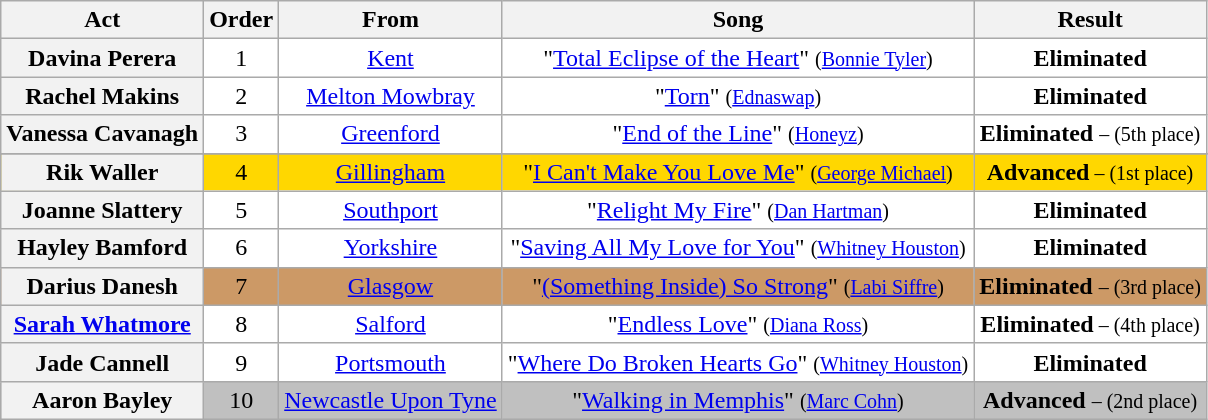<table class="wikitable plainrowheaders" style="text-align:center;">
<tr>
<th scope="col">Act</th>
<th scope="col">Order</th>
<th scope="col">From</th>
<th scope="col">Song</th>
<th scope="col">Result</th>
</tr>
<tr style="background:white;">
<th scope="row">Davina Perera</th>
<td>1</td>
<td><a href='#'>Kent</a></td>
<td>"<a href='#'>Total Eclipse of the Heart</a>"  <small>(<a href='#'>Bonnie Tyler</a>)</small></td>
<td><strong>Eliminated</strong></td>
</tr>
<tr style="background:white;">
<th scope="row">Rachel Makins</th>
<td>2</td>
<td><a href='#'>Melton Mowbray</a></td>
<td>"<a href='#'>Torn</a>"  <small>(<a href='#'>Ednaswap</a>)</small></td>
<td><strong>Eliminated</strong></td>
</tr>
<tr style="background:white;">
<th scope="row">Vanessa Cavanagh</th>
<td>3</td>
<td><a href='#'>Greenford</a></td>
<td>"<a href='#'>End of the Line</a>"  <small>(<a href='#'>Honeyz</a>)</small></td>
<td><strong>Eliminated</strong> <small> – (5th place)</small></td>
</tr>
<tr>
</tr>
<tr style="background:gold;">
<th scope="row">Rik Waller</th>
<td>4</td>
<td><a href='#'>Gillingham</a></td>
<td>"<a href='#'>I Can't Make You Love Me</a>"   <small>(<a href='#'>George Michael</a>)</small></td>
<td><strong>Advanced</strong><small> – (1st place)</small></td>
</tr>
<tr style="background:white;">
<th scope="row">Joanne Slattery</th>
<td>5</td>
<td><a href='#'>Southport</a></td>
<td>"<a href='#'>Relight My Fire</a>"  <small>(<a href='#'>Dan Hartman</a>)</small></td>
<td><strong>Eliminated</strong></td>
</tr>
<tr style="background:white;">
<th scope="row">Hayley Bamford</th>
<td>6</td>
<td><a href='#'>Yorkshire</a></td>
<td>"<a href='#'>Saving All My Love for You</a>"  <small>(<a href='#'>Whitney Houston</a>)</small></td>
<td><strong>Eliminated</strong></td>
</tr>
<tr style="background:#c96;">
<th scope="row">Darius Danesh</th>
<td>7</td>
<td><a href='#'>Glasgow</a></td>
<td>"<a href='#'>(Something Inside) So Strong</a>"  <small>(<a href='#'>Labi Siffre</a>)</small></td>
<td><strong>Eliminated</strong> <small> – (3rd place)</small></td>
</tr>
<tr style="background:white;">
<th scope="row"><a href='#'>Sarah Whatmore</a></th>
<td>8</td>
<td><a href='#'>Salford</a></td>
<td>"<a href='#'>Endless Love</a>"  <small>(<a href='#'>Diana Ross</a>)</small></td>
<td><strong>Eliminated</strong><small> – (4th place)</small></td>
</tr>
<tr style="background:white;">
<th scope="row">Jade Cannell</th>
<td>9</td>
<td><a href='#'>Portsmouth</a></td>
<td>"<a href='#'>Where Do Broken Hearts Go</a>"  <small>(<a href='#'>Whitney Houston</a>)</small></td>
<td><strong>Eliminated</strong></td>
</tr>
<tr style="background:silver;">
<th scope="row">Aaron Bayley</th>
<td>10</td>
<td><a href='#'>Newcastle Upon Tyne</a></td>
<td>"<a href='#'>Walking in Memphis</a>"  <small>(<a href='#'>Marc Cohn</a>)</small></td>
<td><strong>Advanced</strong> <small> – (2nd place)</small></td>
</tr>
</table>
